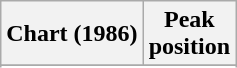<table class="wikitable sortable plainrowheaders" style="text-align:center">
<tr>
<th scope="col">Chart (1986)</th>
<th scope="col">Peak<br>position</th>
</tr>
<tr>
</tr>
<tr>
</tr>
<tr>
</tr>
<tr>
</tr>
</table>
